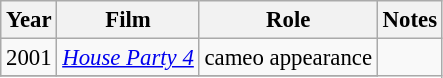<table class="wikitable" style="font-size: 95%;">
<tr>
<th>Year</th>
<th>Film</th>
<th>Role</th>
<th>Notes</th>
</tr>
<tr>
<td>2001</td>
<td><em><a href='#'>House Party 4</a></em></td>
<td>cameo appearance</td>
</tr>
<tr>
</tr>
</table>
